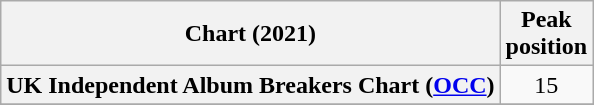<table class="wikitable sortable plainrowheaders" style="text-align:center;">
<tr>
<th>Chart (2021)</th>
<th>Peak<br>position</th>
</tr>
<tr>
<th scope="row">UK Independent Album Breakers Chart (<a href='#'>OCC</a>)</th>
<td align="center">15</td>
</tr>
<tr>
</tr>
</table>
